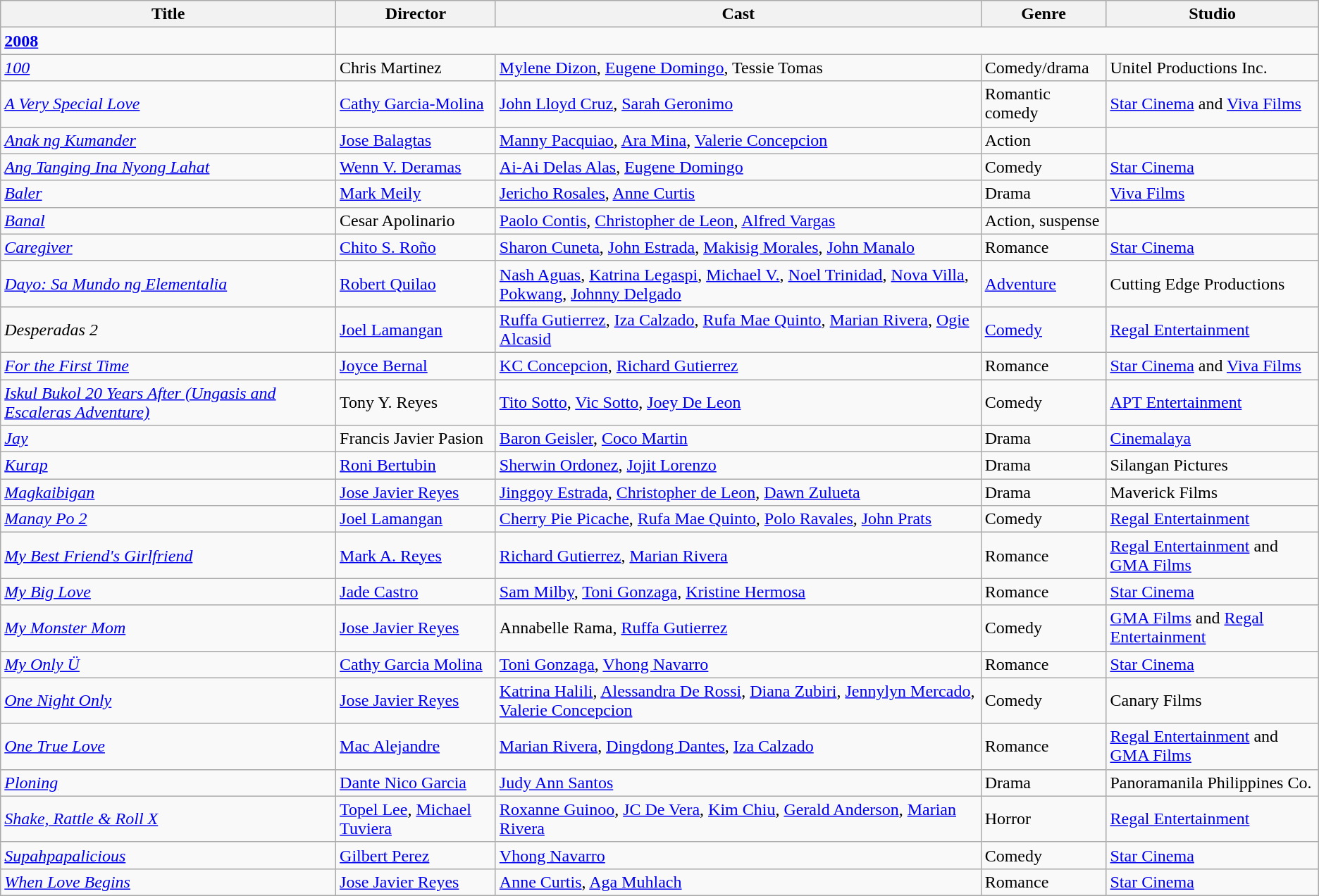<table class="wikitable">
<tr>
<th>Title</th>
<th>Director</th>
<th>Cast</th>
<th>Genre</th>
<th>Studio</th>
</tr>
<tr>
<td><strong><a href='#'>2008</a></strong></td>
</tr>
<tr>
<td><em><a href='#'>100</a></em></td>
<td>Chris Martinez</td>
<td><a href='#'>Mylene Dizon</a>, <a href='#'>Eugene Domingo</a>, Tessie Tomas</td>
<td>Comedy/drama</td>
<td>Unitel Productions Inc.</td>
</tr>
<tr>
<td><em><a href='#'>A Very Special Love</a></em></td>
<td><a href='#'>Cathy Garcia-Molina</a></td>
<td><a href='#'>John Lloyd Cruz</a>, <a href='#'>Sarah Geronimo</a></td>
<td>Romantic comedy</td>
<td><a href='#'>Star Cinema</a> and <a href='#'>Viva Films</a></td>
</tr>
<tr>
<td><em><a href='#'>Anak ng Kumander</a></em></td>
<td><a href='#'>Jose Balagtas</a></td>
<td><a href='#'>Manny Pacquiao</a>, <a href='#'>Ara Mina</a>, <a href='#'>Valerie Concepcion</a></td>
<td>Action</td>
<td></td>
</tr>
<tr>
<td><em><a href='#'>Ang Tanging Ina Nyong Lahat</a></em></td>
<td><a href='#'>Wenn V. Deramas</a></td>
<td><a href='#'>Ai-Ai Delas Alas</a>, <a href='#'>Eugene Domingo</a></td>
<td>Comedy</td>
<td><a href='#'>Star Cinema</a></td>
</tr>
<tr>
<td><em><a href='#'>Baler</a></em></td>
<td><a href='#'>Mark Meily</a></td>
<td><a href='#'>Jericho Rosales</a>, <a href='#'>Anne Curtis</a></td>
<td>Drama</td>
<td><a href='#'>Viva Films</a></td>
</tr>
<tr>
<td><em><a href='#'>Banal</a></em></td>
<td>Cesar Apolinario</td>
<td><a href='#'>Paolo Contis</a>, <a href='#'>Christopher de Leon</a>, <a href='#'>Alfred Vargas</a></td>
<td>Action, suspense</td>
<td></td>
</tr>
<tr>
<td><em><a href='#'>Caregiver</a></em></td>
<td><a href='#'>Chito S. Roño</a></td>
<td><a href='#'>Sharon Cuneta</a>, <a href='#'>John Estrada</a>, <a href='#'>Makisig Morales</a>, <a href='#'>John Manalo</a></td>
<td>Romance</td>
<td><a href='#'>Star Cinema</a></td>
</tr>
<tr>
<td><em><a href='#'>Dayo: Sa Mundo ng Elementalia</a></em></td>
<td><a href='#'>Robert Quilao</a></td>
<td><a href='#'>Nash Aguas</a>, <a href='#'>Katrina Legaspi</a>, <a href='#'>Michael V.</a>, <a href='#'>Noel Trinidad</a>, <a href='#'>Nova Villa</a>, <a href='#'>Pokwang</a>, <a href='#'>Johnny Delgado</a></td>
<td><a href='#'>Adventure</a></td>
<td>Cutting Edge Productions</td>
</tr>
<tr>
<td><em>Desperadas 2</em></td>
<td><a href='#'>Joel Lamangan</a></td>
<td><a href='#'>Ruffa Gutierrez</a>, <a href='#'>Iza Calzado</a>, <a href='#'>Rufa Mae Quinto</a>, <a href='#'>Marian Rivera</a>, <a href='#'>Ogie Alcasid</a></td>
<td><a href='#'>Comedy</a></td>
<td><a href='#'>Regal Entertainment</a></td>
</tr>
<tr>
<td><em><a href='#'>For the First Time</a></em></td>
<td><a href='#'>Joyce Bernal</a></td>
<td><a href='#'>KC Concepcion</a>, <a href='#'>Richard Gutierrez</a></td>
<td>Romance</td>
<td><a href='#'>Star Cinema</a> and <a href='#'>Viva Films</a></td>
</tr>
<tr>
<td><em><a href='#'>Iskul Bukol 20 Years After (Ungasis and Escaleras Adventure)</a></em></td>
<td>Tony Y. Reyes</td>
<td><a href='#'>Tito Sotto</a>, <a href='#'>Vic Sotto</a>, <a href='#'>Joey De Leon</a></td>
<td>Comedy</td>
<td><a href='#'>APT Entertainment</a></td>
</tr>
<tr>
<td><em><a href='#'>Jay</a></em></td>
<td>Francis Javier Pasion</td>
<td><a href='#'>Baron Geisler</a>, <a href='#'>Coco Martin</a></td>
<td>Drama</td>
<td><a href='#'>Cinemalaya</a></td>
</tr>
<tr>
<td><em><a href='#'>Kurap</a></em></td>
<td><a href='#'>Roni Bertubin</a></td>
<td><a href='#'>Sherwin Ordonez</a>, <a href='#'>Jojit Lorenzo</a></td>
<td>Drama</td>
<td>Silangan Pictures</td>
</tr>
<tr>
<td><em><a href='#'>Magkaibigan</a></em></td>
<td><a href='#'>Jose Javier Reyes</a></td>
<td><a href='#'>Jinggoy Estrada</a>, <a href='#'>Christopher de Leon</a>, <a href='#'>Dawn Zulueta</a></td>
<td>Drama</td>
<td>Maverick Films</td>
</tr>
<tr>
<td><em><a href='#'>Manay Po 2</a></em></td>
<td><a href='#'>Joel Lamangan</a></td>
<td><a href='#'>Cherry Pie Picache</a>, <a href='#'>Rufa Mae Quinto</a>, <a href='#'>Polo Ravales</a>, <a href='#'>John Prats</a></td>
<td>Comedy</td>
<td><a href='#'>Regal Entertainment</a></td>
</tr>
<tr>
<td><em><a href='#'>My Best Friend's Girlfriend</a></em></td>
<td><a href='#'>Mark A. Reyes</a></td>
<td><a href='#'>Richard Gutierrez</a>, <a href='#'>Marian Rivera</a></td>
<td>Romance</td>
<td><a href='#'>Regal Entertainment</a> and <a href='#'>GMA Films</a></td>
</tr>
<tr>
<td><em><a href='#'>My Big Love</a></em></td>
<td><a href='#'>Jade Castro</a></td>
<td><a href='#'>Sam Milby</a>, <a href='#'>Toni Gonzaga</a>, <a href='#'>Kristine Hermosa</a></td>
<td>Romance</td>
<td><a href='#'>Star Cinema</a></td>
</tr>
<tr>
<td><em><a href='#'>My Monster Mom</a></em></td>
<td><a href='#'>Jose Javier Reyes</a></td>
<td>Annabelle Rama, <a href='#'>Ruffa Gutierrez</a></td>
<td>Comedy</td>
<td><a href='#'>GMA Films</a> and <a href='#'>Regal Entertainment</a></td>
</tr>
<tr>
<td><em><a href='#'>My Only Ü</a></em></td>
<td><a href='#'>Cathy Garcia Molina</a></td>
<td><a href='#'>Toni Gonzaga</a>, <a href='#'>Vhong Navarro</a></td>
<td>Romance</td>
<td><a href='#'>Star Cinema</a></td>
</tr>
<tr>
<td><em><a href='#'>One Night Only</a></em></td>
<td><a href='#'>Jose Javier Reyes</a></td>
<td><a href='#'>Katrina Halili</a>, <a href='#'>Alessandra De Rossi</a>, <a href='#'>Diana Zubiri</a>, <a href='#'>Jennylyn Mercado</a>, <a href='#'>Valerie Concepcion</a></td>
<td>Comedy</td>
<td>Canary Films</td>
</tr>
<tr>
<td><em><a href='#'>One True Love</a></em></td>
<td><a href='#'>Mac Alejandre</a></td>
<td><a href='#'>Marian Rivera</a>, <a href='#'>Dingdong Dantes</a>, <a href='#'>Iza Calzado</a></td>
<td>Romance</td>
<td><a href='#'>Regal Entertainment</a> and <a href='#'>GMA Films</a></td>
</tr>
<tr>
<td><em><a href='#'>Ploning</a></em></td>
<td><a href='#'>Dante Nico Garcia</a></td>
<td><a href='#'>Judy Ann Santos</a></td>
<td>Drama</td>
<td>Panoramanila Philippines Co.</td>
</tr>
<tr>
<td><em><a href='#'>Shake, Rattle & Roll X</a></em></td>
<td><a href='#'>Topel Lee</a>, <a href='#'>Michael Tuviera</a></td>
<td><a href='#'>Roxanne Guinoo</a>, <a href='#'>JC De Vera</a>, <a href='#'>Kim Chiu</a>, <a href='#'>Gerald Anderson</a>, <a href='#'>Marian Rivera</a></td>
<td>Horror</td>
<td><a href='#'>Regal Entertainment</a></td>
</tr>
<tr>
<td><em><a href='#'>Supahpapalicious</a></em></td>
<td><a href='#'>Gilbert Perez</a></td>
<td><a href='#'>Vhong Navarro</a></td>
<td>Comedy</td>
<td><a href='#'>Star Cinema</a></td>
</tr>
<tr>
<td><em><a href='#'>When Love Begins</a></em></td>
<td><a href='#'>Jose Javier Reyes</a></td>
<td><a href='#'>Anne Curtis</a>, <a href='#'>Aga Muhlach</a></td>
<td>Romance</td>
<td><a href='#'>Star Cinema</a></td>
</tr>
</table>
